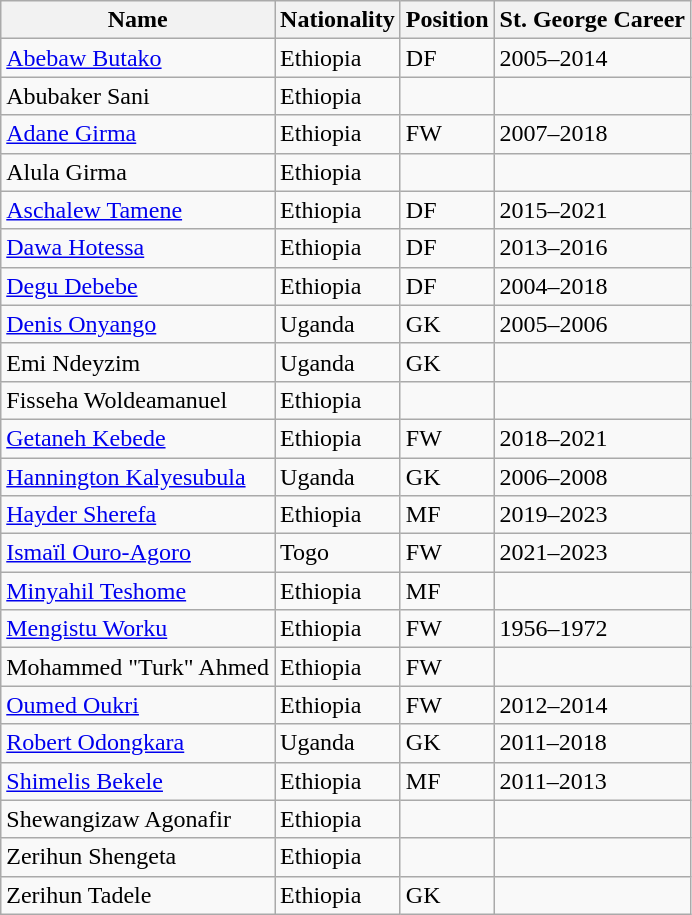<table class="wikitable">
<tr>
<th>Name</th>
<th>Nationality</th>
<th>Position</th>
<th>St. George Career</th>
</tr>
<tr>
<td><a href='#'>Abebaw Butako</a></td>
<td> Ethiopia</td>
<td>DF</td>
<td>2005–2014</td>
</tr>
<tr>
<td>Abubaker Sani</td>
<td> Ethiopia</td>
<td></td>
<td></td>
</tr>
<tr>
<td><a href='#'>Adane Girma</a></td>
<td> Ethiopia</td>
<td>FW</td>
<td>2007–2018</td>
</tr>
<tr>
<td>Alula Girma</td>
<td> Ethiopia</td>
<td></td>
<td></td>
</tr>
<tr>
<td><a href='#'>Aschalew Tamene</a></td>
<td> Ethiopia</td>
<td>DF</td>
<td>2015–2021</td>
</tr>
<tr>
<td><a href='#'>Dawa Hotessa</a></td>
<td> Ethiopia</td>
<td>DF</td>
<td>2013–2016</td>
</tr>
<tr>
<td><a href='#'>Degu Debebe</a></td>
<td> Ethiopia</td>
<td>DF</td>
<td>2004–2018</td>
</tr>
<tr>
<td><a href='#'>Denis Onyango</a></td>
<td> Uganda</td>
<td>GK</td>
<td>2005–2006</td>
</tr>
<tr>
<td>Emi Ndeyzim</td>
<td> Uganda</td>
<td>GK</td>
<td></td>
</tr>
<tr>
<td>Fisseha Woldeamanuel</td>
<td> Ethiopia</td>
<td></td>
<td></td>
</tr>
<tr>
<td><a href='#'>Getaneh Kebede</a></td>
<td> Ethiopia</td>
<td>FW</td>
<td>2018–2021</td>
</tr>
<tr>
<td><a href='#'>Hannington Kalyesubula</a></td>
<td> Uganda</td>
<td>GK</td>
<td>2006–2008</td>
</tr>
<tr>
<td><a href='#'>Hayder Sherefa</a></td>
<td> Ethiopia</td>
<td>MF</td>
<td>2019–2023</td>
</tr>
<tr>
<td><a href='#'>Ismaïl Ouro-Agoro</a></td>
<td> Togo</td>
<td>FW</td>
<td>2021–2023</td>
</tr>
<tr>
<td><a href='#'>Minyahil Teshome</a></td>
<td> Ethiopia</td>
<td>MF</td>
<td></td>
</tr>
<tr>
<td><a href='#'>Mengistu Worku</a></td>
<td> Ethiopia</td>
<td>FW</td>
<td>1956–1972</td>
</tr>
<tr>
<td>Mohammed "Turk" Ahmed</td>
<td> Ethiopia</td>
<td>FW</td>
<td></td>
</tr>
<tr>
<td><a href='#'>Oumed Oukri</a></td>
<td> Ethiopia</td>
<td>FW</td>
<td>2012–2014</td>
</tr>
<tr>
<td><a href='#'>Robert Odongkara</a></td>
<td> Uganda</td>
<td>GK</td>
<td>2011–2018</td>
</tr>
<tr>
<td><a href='#'>Shimelis Bekele</a></td>
<td> Ethiopia</td>
<td>MF</td>
<td>2011–2013</td>
</tr>
<tr>
<td>Shewangizaw Agonafir</td>
<td> Ethiopia</td>
<td></td>
<td></td>
</tr>
<tr>
<td>Zerihun Shengeta</td>
<td> Ethiopia</td>
<td></td>
<td></td>
</tr>
<tr>
<td>Zerihun Tadele</td>
<td> Ethiopia</td>
<td>GK</td>
<td></td>
</tr>
</table>
